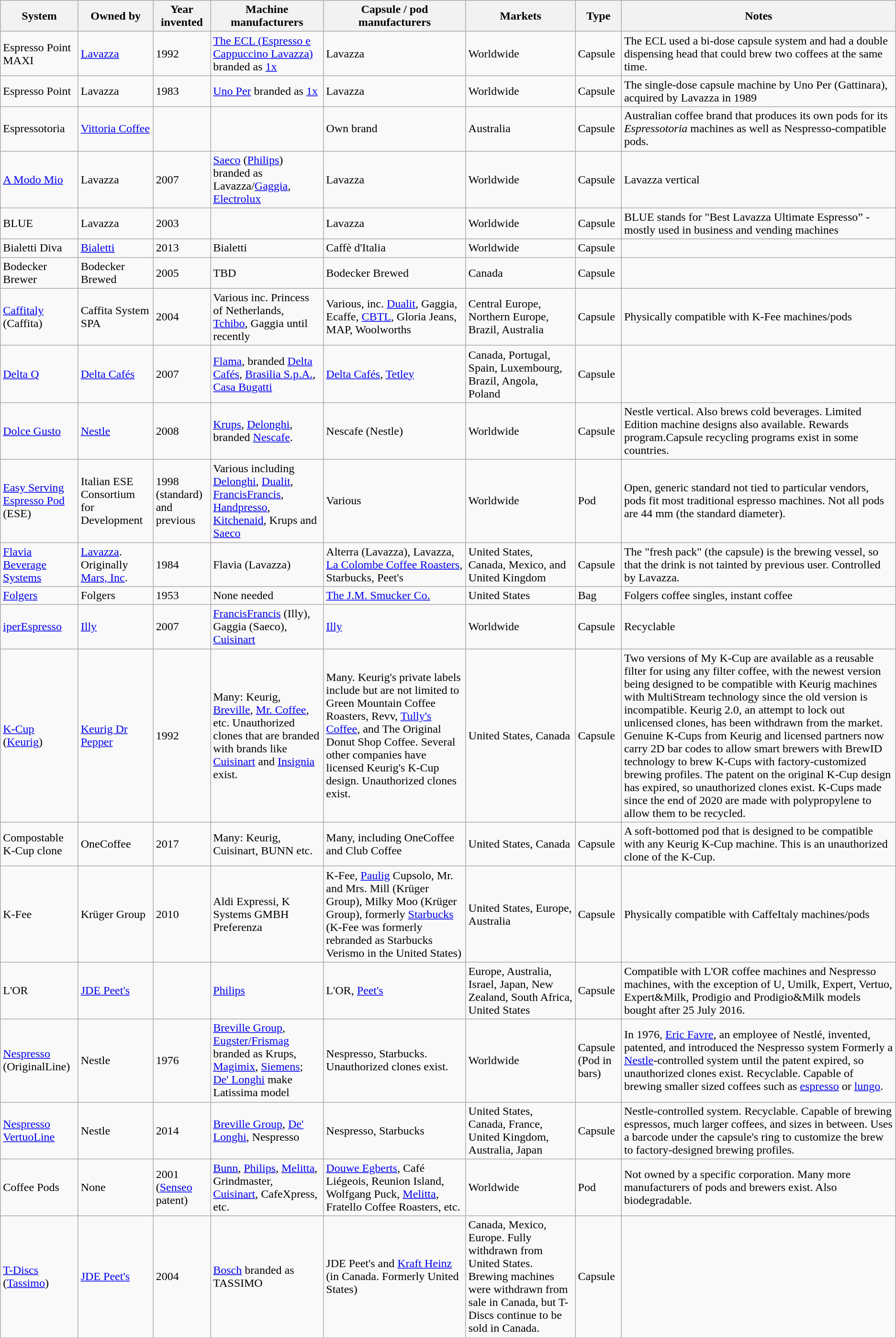<table class="wikitable sortable">
<tr>
<th>System</th>
<th>Owned by</th>
<th>Year invented</th>
<th>Machine manufacturers</th>
<th>Capsule / pod manufacturers</th>
<th>Markets</th>
<th>Type</th>
<th>Notes</th>
</tr>
<tr>
<td>Espresso Point MAXI</td>
<td><a href='#'>Lavazza</a></td>
<td>1992</td>
<td><a href='#'>The ECL (Espresso e Cappuccino Lavazza)</a> branded as <a href='#'>1x</a></td>
<td>Lavazza</td>
<td>Worldwide</td>
<td>Capsule</td>
<td>The ECL used a bi-dose capsule system and had a double dispensing head that could brew two coffees at the same time.</td>
</tr>
<tr>
<td>Espresso Point</td>
<td>Lavazza</td>
<td>1983</td>
<td><a href='#'>Uno Per</a> branded as <a href='#'>1x</a></td>
<td>Lavazza</td>
<td>Worldwide</td>
<td>Capsule</td>
<td>The single-dose capsule machine by Uno Per (Gattinara), acquired by Lavazza in 1989</td>
</tr>
<tr>
<td>Espressotoria</td>
<td><a href='#'>Vittoria Coffee</a></td>
<td></td>
<td></td>
<td>Own brand</td>
<td>Australia</td>
<td>Capsule</td>
<td>Australian coffee brand that produces its own pods for its <em>Espressotoria</em> machines as well as Nespresso-compatible pods.</td>
</tr>
<tr>
<td><a href='#'>A Modo Mio</a></td>
<td>Lavazza</td>
<td>2007</td>
<td><a href='#'>Saeco</a> (<a href='#'>Philips</a>) branded as Lavazza/<a href='#'>Gaggia</a>, <a href='#'>Electrolux</a></td>
<td>Lavazza</td>
<td>Worldwide</td>
<td>Capsule</td>
<td>Lavazza vertical</td>
</tr>
<tr>
<td>BLUE</td>
<td>Lavazza</td>
<td>2003</td>
<td></td>
<td>Lavazza</td>
<td>Worldwide</td>
<td>Capsule</td>
<td>BLUE stands for "Best Lavazza Ultimate Espresso” - mostly used in business and vending machines</td>
</tr>
<tr>
<td>Bialetti Diva</td>
<td><a href='#'>Bialetti</a></td>
<td>2013</td>
<td>Bialetti</td>
<td>Caffè d'Italia</td>
<td>Worldwide</td>
<td>Capsule</td>
<td></td>
</tr>
<tr>
<td>Bodecker Brewer</td>
<td>Bodecker Brewed</td>
<td>2005</td>
<td>TBD</td>
<td>Bodecker Brewed</td>
<td>Canada</td>
<td>Capsule</td>
<td></td>
</tr>
<tr>
<td><a href='#'>Caffitaly</a> (Caffita)</td>
<td>Caffita System SPA</td>
<td>2004</td>
<td>Various inc. Princess of Netherlands, <a href='#'>Tchibo</a>, Gaggia until recently</td>
<td>Various, inc. <a href='#'>Dualit</a>, Gaggia, Ecaffe, <a href='#'>CBTL</a>, Gloria Jeans, MAP, Woolworths</td>
<td>Central Europe, Northern Europe, Brazil, Australia</td>
<td>Capsule</td>
<td>Physically compatible with K-Fee machines/pods</td>
</tr>
<tr>
<td><a href='#'>Delta Q</a></td>
<td><a href='#'>Delta Cafés</a></td>
<td>2007</td>
<td><a href='#'>Flama</a>, branded <a href='#'>Delta Cafés</a>, <a href='#'>Brasilia S.p.A.</a>, <a href='#'>Casa Bugatti</a></td>
<td><a href='#'>Delta Cafés</a>, <a href='#'>Tetley</a></td>
<td>Canada, Portugal, Spain, Luxembourg, Brazil, Angola, Poland</td>
<td>Capsule</td>
<td></td>
</tr>
<tr>
<td><a href='#'>Dolce Gusto</a></td>
<td><a href='#'>Nestle</a></td>
<td>2008</td>
<td><a href='#'>Krups</a>, <a href='#'>Delonghi</a>, branded <a href='#'>Nescafe</a>.</td>
<td>Nescafe (Nestle)</td>
<td>Worldwide</td>
<td>Capsule</td>
<td>Nestle vertical. Also brews cold beverages. Limited Edition machine designs also available. Rewards program.Capsule recycling programs exist in some countries.</td>
</tr>
<tr>
<td><a href='#'>Easy Serving Espresso Pod</a> (ESE)</td>
<td>Italian ESE Consortium for Development</td>
<td>1998 (standard) and previous</td>
<td>Various including <a href='#'>Delonghi</a>, <a href='#'>Dualit</a>, <a href='#'>FrancisFrancis</a>, <a href='#'>Handpresso</a>, <a href='#'>Kitchenaid</a>, Krups and <a href='#'>Saeco</a></td>
<td>Various</td>
<td>Worldwide</td>
<td>Pod</td>
<td>Open, generic standard not tied to particular vendors, pods fit most traditional espresso machines. Not all pods are 44 mm (the standard diameter).</td>
</tr>
<tr>
<td><a href='#'>Flavia Beverage Systems</a></td>
<td><a href='#'>Lavazza</a>. Originally <a href='#'>Mars, Inc</a>.</td>
<td>1984</td>
<td>Flavia (Lavazza)</td>
<td>Alterra (Lavazza), Lavazza, <a href='#'>La Colombe Coffee Roasters</a>, Starbucks, Peet's</td>
<td>United States, Canada, Mexico, and United Kingdom</td>
<td>Capsule</td>
<td>The "fresh pack" (the capsule) is the brewing vessel, so that the drink is not tainted by previous user. Controlled by Lavazza.</td>
</tr>
<tr>
<td><a href='#'>Folgers</a></td>
<td>Folgers</td>
<td>1953</td>
<td>None needed</td>
<td><a href='#'>The J.M. Smucker Co.</a></td>
<td>United States</td>
<td>Bag</td>
<td>Folgers coffee singles, instant coffee</td>
</tr>
<tr>
<td><a href='#'>iperEspresso</a></td>
<td><a href='#'>Illy</a></td>
<td>2007</td>
<td><a href='#'>FrancisFrancis</a> (Illy), Gaggia (Saeco), <a href='#'>Cuisinart</a></td>
<td><a href='#'>Illy</a></td>
<td>Worldwide</td>
<td>Capsule</td>
<td>Recyclable</td>
</tr>
<tr>
<td><a href='#'>K-Cup</a> (<a href='#'>Keurig</a>)</td>
<td><a href='#'>Keurig Dr Pepper</a></td>
<td>1992</td>
<td>Many: Keurig, <a href='#'>Breville</a>, <a href='#'>Mr. Coffee</a>, etc. Unauthorized clones that are branded with brands like <a href='#'>Cuisinart</a> and <a href='#'>Insignia</a> exist.</td>
<td>Many. Keurig's private labels include but are not limited to Green Mountain Coffee Roasters, Revv, <a href='#'>Tully's Coffee</a>, and The Original Donut Shop Coffee. Several other companies have licensed Keurig's K-Cup design. Unauthorized clones exist.</td>
<td>United States, Canada</td>
<td>Capsule</td>
<td>Two versions of My K-Cup are available as a reusable filter for using any filter coffee, with the newest version being designed to be compatible with Keurig machines with MultiStream technology since the old version is incompatible. Keurig 2.0, an attempt to lock out unlicensed clones, has been withdrawn from the market. Genuine K-Cups from Keurig and licensed partners now carry 2D bar codes to allow smart brewers with BrewID technology to brew K-Cups with factory-customized brewing profiles. The patent on the original K-Cup design has expired, so unauthorized clones exist. K-Cups made since the end of 2020 are made with polypropylene to allow them to be recycled.</td>
</tr>
<tr>
<td>Compostable K-Cup clone</td>
<td>OneCoffee</td>
<td>2017</td>
<td>Many: Keurig, Cuisinart, BUNN etc.</td>
<td>Many, including OneCoffee and Club Coffee</td>
<td>United States, Canada</td>
<td>Capsule</td>
<td>A soft-bottomed pod that is designed to be compatible with any Keurig K-Cup machine. This is an unauthorized clone of the K-Cup.</td>
</tr>
<tr>
<td>K-Fee</td>
<td>Krüger Group</td>
<td>2010</td>
<td>Aldi Expressi, K Systems GMBH Preferenza</td>
<td>K-Fee, <a href='#'>Paulig</a> Cupsolo, Mr. and Mrs. Mill (Krüger Group), Milky Moo (Krüger Group), formerly <a href='#'>Starbucks</a> (K-Fee was formerly rebranded as Starbucks Verismo in the United States)</td>
<td>United States, Europe, Australia</td>
<td>Capsule</td>
<td>Physically compatible with CaffeItaly machines/pods</td>
</tr>
<tr>
<td>L'OR</td>
<td><a href='#'>JDE Peet's</a></td>
<td></td>
<td><a href='#'>Philips</a></td>
<td>L'OR, <a href='#'>Peet's</a></td>
<td>Europe, Australia, Israel, Japan, New Zealand, South Africa, United States</td>
<td>Capsule</td>
<td>Compatible with L'OR coffee machines and Nespresso machines, with the exception of U, Umilk, Expert, Vertuo, Expert&Milk, Prodigio and Prodigio&Milk models bought after 25 July 2016.</td>
</tr>
<tr>
<td><a href='#'>Nespresso</a> <br> (OriginalLine)</td>
<td>Nestle</td>
<td>1976</td>
<td><a href='#'>Breville Group</a>, <a href='#'>Eugster/Frismag</a> branded as Krups, <a href='#'>Magimix</a>, <a href='#'>Siemens</a>; <a href='#'>De' Longhi</a> make Latissima model</td>
<td>Nespresso, Starbucks. Unauthorized clones exist.</td>
<td>Worldwide</td>
<td>Capsule (Pod in bars)</td>
<td>In 1976, <a href='#'>Eric Favre</a>, an employee of Nestlé, invented, patented, and introduced the Nespresso system Formerly a <a href='#'>Nestle</a>-controlled system until the patent expired, so unauthorized clones exist. Recyclable. Capable of brewing smaller sized coffees such as <a href='#'>espresso</a> or <a href='#'>lungo</a>.</td>
</tr>
<tr>
<td><a href='#'>Nespresso VertuoLine</a></td>
<td>Nestle</td>
<td>2014</td>
<td><a href='#'>Breville Group</a>, <a href='#'>De' Longhi</a>, Nespresso</td>
<td>Nespresso, Starbucks</td>
<td>United States, Canada, France, United Kingdom, Australia, Japan</td>
<td>Capsule</td>
<td>Nestle-controlled system. Recyclable. Capable of brewing espressos, much larger coffees, and sizes in between. Uses a barcode under the capsule's ring to customize the brew to factory-designed brewing profiles.</td>
</tr>
<tr>
<td>Coffee Pods</td>
<td>None</td>
<td>2001 (<a href='#'>Senseo</a> patent)</td>
<td><a href='#'>Bunn</a>, <a href='#'>Philips</a>, <a href='#'>Melitta</a>, Grindmaster, <a href='#'>Cuisinart</a>, CafeXpress, etc.</td>
<td><a href='#'>Douwe Egberts</a>, Café Liégeois, Reunion Island, Wolfgang Puck, <a href='#'>Melitta</a>, Fratello Coffee Roasters, etc.</td>
<td>Worldwide</td>
<td>Pod</td>
<td>Not owned by a specific corporation.  Many more manufacturers of pods and brewers exist. Also biodegradable.</td>
</tr>
<tr>
<td><a href='#'>T-Discs</a> (<a href='#'>Tassimo</a>)</td>
<td><a href='#'>JDE Peet's</a></td>
<td>2004</td>
<td><a href='#'>Bosch</a> branded as TASSIMO</td>
<td>JDE Peet's and <a href='#'>Kraft Heinz</a> (in Canada. Formerly United States)</td>
<td>Canada, Mexico, Europe. Fully withdrawn from United States. Brewing machines were withdrawn from sale in Canada, but T-Discs continue to be sold in Canada.</td>
<td>Capsule</td>
<td></td>
</tr>
</table>
